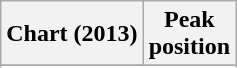<table class="wikitable plainrowheaders sortable">
<tr>
<th scope="col">Chart (2013)</th>
<th scope="col">Peak<br>position</th>
</tr>
<tr>
</tr>
<tr>
</tr>
<tr>
</tr>
</table>
